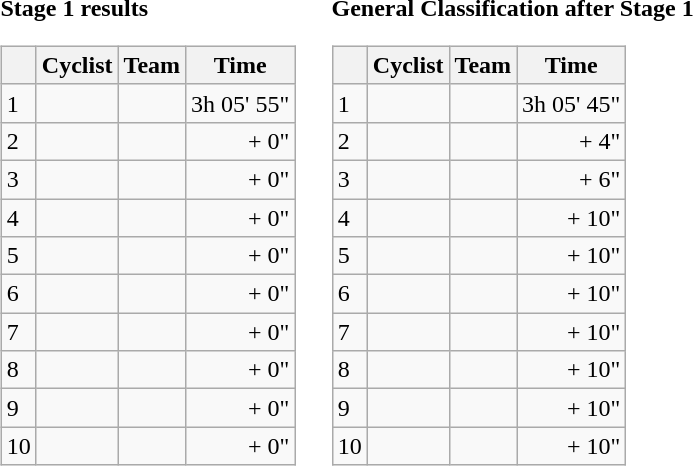<table>
<tr>
<td><strong>Stage 1 results</strong><br><table class="wikitable">
<tr>
<th></th>
<th>Cyclist</th>
<th>Team</th>
<th>Time</th>
</tr>
<tr>
<td>1</td>
<td></td>
<td></td>
<td style="text-align:right;">3h 05' 55"</td>
</tr>
<tr>
<td>2</td>
<td></td>
<td></td>
<td style="text-align:right;">+ 0"</td>
</tr>
<tr>
<td>3</td>
<td></td>
<td></td>
<td style="text-align:right;">+ 0"</td>
</tr>
<tr>
<td>4</td>
<td></td>
<td></td>
<td style="text-align:right;">+ 0"</td>
</tr>
<tr>
<td>5</td>
<td></td>
<td></td>
<td style="text-align:right;">+ 0"</td>
</tr>
<tr>
<td>6</td>
<td></td>
<td></td>
<td style="text-align:right;">+ 0"</td>
</tr>
<tr>
<td>7</td>
<td></td>
<td></td>
<td style="text-align:right;">+ 0"</td>
</tr>
<tr>
<td>8</td>
<td></td>
<td></td>
<td style="text-align:right;">+ 0"</td>
</tr>
<tr>
<td>9</td>
<td></td>
<td></td>
<td style="text-align:right;">+ 0"</td>
</tr>
<tr>
<td>10</td>
<td></td>
<td></td>
<td style="text-align:right;">+ 0"</td>
</tr>
</table>
</td>
<td></td>
<td><strong>General Classification after Stage 1</strong><br><table class="wikitable">
<tr>
<th></th>
<th>Cyclist</th>
<th>Team</th>
<th>Time</th>
</tr>
<tr>
<td>1</td>
<td>  </td>
<td></td>
<td style="text-align:right;">3h 05' 45"</td>
</tr>
<tr>
<td>2</td>
<td></td>
<td></td>
<td style="text-align:right;">+ 4"</td>
</tr>
<tr>
<td>3</td>
<td></td>
<td></td>
<td style="text-align:right;">+ 6"</td>
</tr>
<tr>
<td>4</td>
<td></td>
<td></td>
<td style="text-align:right;">+ 10"</td>
</tr>
<tr>
<td>5</td>
<td></td>
<td></td>
<td style="text-align:right;">+ 10"</td>
</tr>
<tr>
<td>6</td>
<td></td>
<td></td>
<td style="text-align:right;">+ 10"</td>
</tr>
<tr>
<td>7</td>
<td></td>
<td></td>
<td style="text-align:right;">+ 10"</td>
</tr>
<tr>
<td>8</td>
<td></td>
<td></td>
<td style="text-align:right;">+ 10"</td>
</tr>
<tr>
<td>9</td>
<td></td>
<td></td>
<td style="text-align:right;">+ 10"</td>
</tr>
<tr>
<td>10</td>
<td></td>
<td></td>
<td style="text-align:right;">+ 10"</td>
</tr>
</table>
</td>
</tr>
</table>
